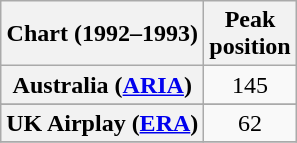<table class="wikitable sortable plainrowheaders" style="text-align:center">
<tr>
<th>Chart (1992–1993)</th>
<th>Peak<br>position</th>
</tr>
<tr>
<th scope="row">Australia (<a href='#'>ARIA</a>)</th>
<td>145</td>
</tr>
<tr>
</tr>
<tr>
</tr>
<tr>
</tr>
<tr>
<th scope="row">UK Airplay (<a href='#'>ERA</a>)</th>
<td>62</td>
</tr>
<tr>
</tr>
</table>
